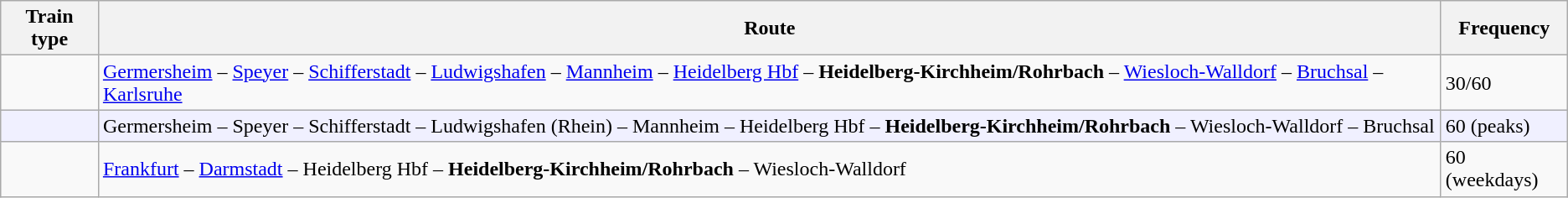<table class="wikitable">
<tr class="hintergrundfarbe6">
<th>Train type</th>
<th>Route</th>
<th>Frequency</th>
</tr>
<tr>
<td></td>
<td><a href='#'>Germersheim</a> – <a href='#'>Speyer</a> – <a href='#'>Schifferstadt</a> – <a href='#'>Ludwigshafen</a> – <a href='#'>Mannheim</a> – <a href='#'>Heidelberg Hbf</a> – <strong>Heidelberg-Kirchheim/Rohrbach</strong> – <a href='#'>Wiesloch-Walldorf</a> – <a href='#'>Bruchsal</a> – <a href='#'>Karlsruhe</a></td>
<td>30/60</td>
</tr>
<tr bgcolor="#f0f0ff">
<td></td>
<td>Germersheim – Speyer – Schifferstadt – Ludwigshafen (Rhein) – Mannheim – Heidelberg Hbf – <strong>Heidelberg-Kirchheim/Rohrbach</strong> – Wiesloch-Walldorf – Bruchsal</td>
<td>60 (peaks)</td>
</tr>
<tr>
<td></td>
<td><a href='#'>Frankfurt</a> – <a href='#'>Darmstadt</a> – Heidelberg Hbf – <strong>Heidelberg-Kirchheim/Rohrbach</strong> – Wiesloch-Walldorf</td>
<td>60 (weekdays)</td>
</tr>
</table>
